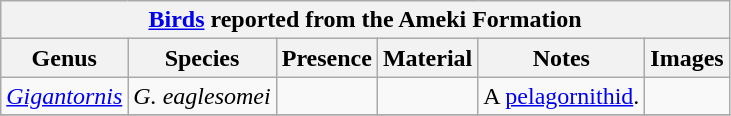<table class="wikitable" align="center">
<tr>
<th colspan="6" align="center"><a href='#'>Birds</a> reported from the Ameki Formation</th>
</tr>
<tr>
<th>Genus</th>
<th>Species</th>
<th>Presence</th>
<th>Material</th>
<th>Notes</th>
<th>Images</th>
</tr>
<tr>
<td><em><a href='#'>Gigantornis</a></em></td>
<td><em>G. eaglesomei</em></td>
<td></td>
<td></td>
<td>A <a href='#'>pelagornithid</a>.</td>
<td></td>
</tr>
<tr>
</tr>
</table>
